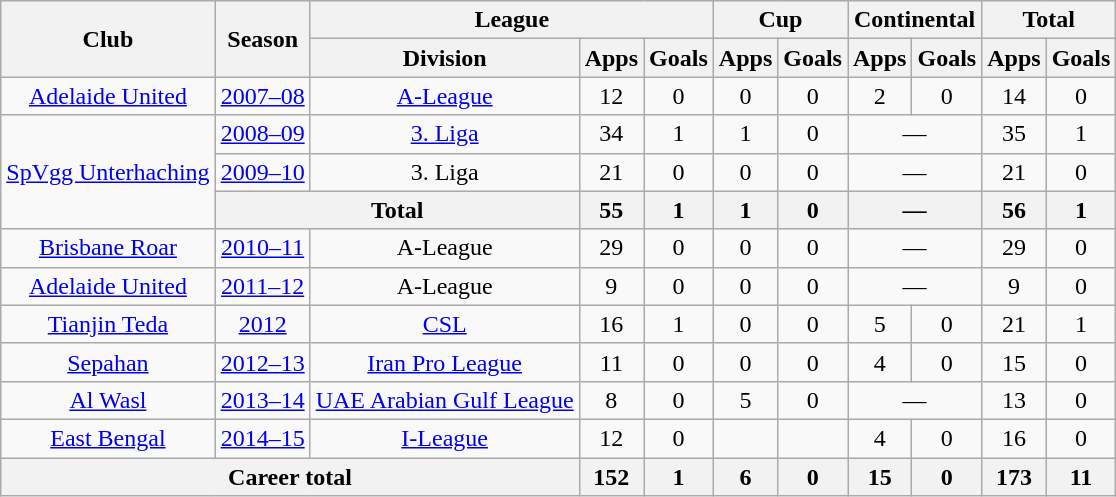<table class="wikitable" style="text-align: center;">
<tr>
<th rowspan="2">Club</th>
<th rowspan="2">Season</th>
<th colspan="3">League</th>
<th colspan="2">Cup</th>
<th colspan="2">Continental</th>
<th colspan="2">Total</th>
</tr>
<tr>
<th>Division</th>
<th>Apps</th>
<th>Goals</th>
<th>Apps</th>
<th>Goals</th>
<th>Apps</th>
<th>Goals</th>
<th>Apps</th>
<th>Goals</th>
</tr>
<tr>
<td><a href='#'>Adelaide United</a></td>
<td><a href='#'>2007–08</a></td>
<td><a href='#'>A-League</a></td>
<td>12</td>
<td>0</td>
<td>0</td>
<td>0</td>
<td>2</td>
<td>0</td>
<td>14</td>
<td>0</td>
</tr>
<tr>
<td rowspan="3"><a href='#'>SpVgg Unterhaching</a></td>
<td><a href='#'>2008–09</a></td>
<td><a href='#'>3. Liga</a></td>
<td>34</td>
<td>1</td>
<td>1</td>
<td>0</td>
<td colspan="2">—</td>
<td>35</td>
<td>1</td>
</tr>
<tr>
<td><a href='#'>2009–10</a></td>
<td>3. Liga</td>
<td>21</td>
<td>0</td>
<td>0</td>
<td>0</td>
<td colspan="2">—</td>
<td>21</td>
<td>0</td>
</tr>
<tr>
<th colspan="2">Total</th>
<th>55</th>
<th>1</th>
<th>1</th>
<th>0</th>
<th colspan="2">—</th>
<th>56</th>
<th>1</th>
</tr>
<tr>
<td><a href='#'>Brisbane Roar</a></td>
<td><a href='#'>2010–11</a></td>
<td>A-League</td>
<td>29</td>
<td>0</td>
<td>0</td>
<td>0</td>
<td colspan="2">—</td>
<td>29</td>
<td>0</td>
</tr>
<tr>
<td><a href='#'>Adelaide United</a></td>
<td><a href='#'>2011–12</a></td>
<td>A-League</td>
<td>9</td>
<td>0</td>
<td>0</td>
<td>0</td>
<td colspan="2">—</td>
<td>9</td>
<td>0</td>
</tr>
<tr>
<td><a href='#'>Tianjin Teda</a></td>
<td><a href='#'>2012</a></td>
<td><a href='#'>CSL</a></td>
<td>16</td>
<td>1</td>
<td>0</td>
<td>0</td>
<td>5</td>
<td>0</td>
<td>21</td>
<td>1</td>
</tr>
<tr>
<td><a href='#'>Sepahan</a></td>
<td><a href='#'>2012–13</a></td>
<td><a href='#'>Iran Pro League</a></td>
<td>11</td>
<td>0</td>
<td>0</td>
<td>0</td>
<td>4</td>
<td>0</td>
<td>15</td>
<td>0</td>
</tr>
<tr>
<td><a href='#'>Al Wasl</a></td>
<td><a href='#'>2013–14</a></td>
<td><a href='#'>UAE Arabian Gulf League</a></td>
<td>8</td>
<td>0</td>
<td>5</td>
<td>0</td>
<td colspan="2">—</td>
<td>13</td>
<td>0</td>
</tr>
<tr>
<td><a href='#'>East Bengal</a></td>
<td><a href='#'>2014–15</a></td>
<td rowspan="1"><a href='#'>I-League</a></td>
<td>12</td>
<td>0</td>
<td></td>
<td></td>
<td>4</td>
<td>0</td>
<td>16</td>
<td>0</td>
</tr>
<tr>
<th colspan="3">Career total</th>
<th>152</th>
<th>1</th>
<th>6</th>
<th>0</th>
<th>15</th>
<th>0</th>
<th>173</th>
<th>11</th>
</tr>
</table>
